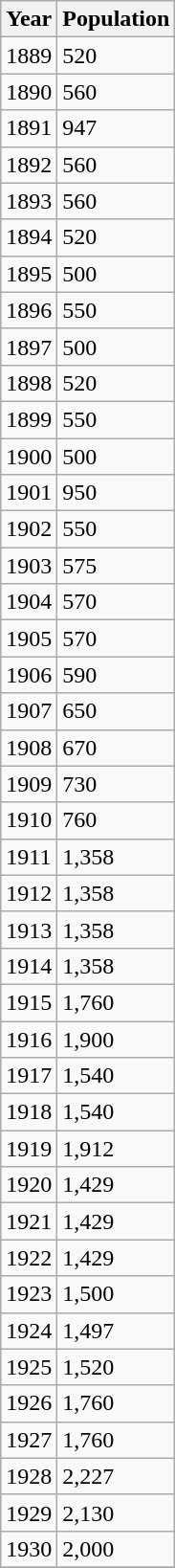<table class="wikitable">
<tr>
<th>Year</th>
<th>Population</th>
</tr>
<tr>
<td>1889</td>
<td>520</td>
</tr>
<tr>
<td>1890</td>
<td>560</td>
</tr>
<tr>
<td>1891</td>
<td>947</td>
</tr>
<tr>
<td>1892</td>
<td>560</td>
</tr>
<tr>
<td>1893</td>
<td>560</td>
</tr>
<tr>
<td>1894</td>
<td>520</td>
</tr>
<tr>
<td>1895</td>
<td>500</td>
</tr>
<tr>
<td>1896</td>
<td>550</td>
</tr>
<tr>
<td>1897</td>
<td>500</td>
</tr>
<tr>
<td>1898</td>
<td>520</td>
</tr>
<tr>
<td>1899</td>
<td>550</td>
</tr>
<tr>
<td>1900</td>
<td>500</td>
</tr>
<tr>
<td>1901</td>
<td>950</td>
</tr>
<tr>
<td>1902</td>
<td>550</td>
</tr>
<tr>
<td>1903</td>
<td>575</td>
</tr>
<tr>
<td>1904</td>
<td>570</td>
</tr>
<tr>
<td>1905</td>
<td>570</td>
</tr>
<tr>
<td>1906</td>
<td>590</td>
</tr>
<tr>
<td>1907</td>
<td>650</td>
</tr>
<tr>
<td>1908</td>
<td>670</td>
</tr>
<tr>
<td>1909</td>
<td>730</td>
</tr>
<tr>
<td>1910</td>
<td>760</td>
</tr>
<tr>
<td>1911</td>
<td>1,358</td>
</tr>
<tr>
<td>1912</td>
<td>1,358</td>
</tr>
<tr>
<td>1913</td>
<td>1,358</td>
</tr>
<tr>
<td>1914</td>
<td>1,358</td>
</tr>
<tr>
<td>1915</td>
<td>1,760</td>
</tr>
<tr>
<td>1916</td>
<td>1,900</td>
</tr>
<tr>
<td>1917</td>
<td>1,540</td>
</tr>
<tr>
<td>1918</td>
<td>1,540</td>
</tr>
<tr>
<td>1919</td>
<td>1,912</td>
</tr>
<tr>
<td>1920</td>
<td>1,429</td>
</tr>
<tr>
<td>1921</td>
<td>1,429</td>
</tr>
<tr>
<td>1922</td>
<td>1,429</td>
</tr>
<tr>
<td>1923</td>
<td>1,500</td>
</tr>
<tr>
<td>1924</td>
<td>1,497</td>
</tr>
<tr>
<td>1925</td>
<td>1,520</td>
</tr>
<tr>
<td>1926</td>
<td>1,760</td>
</tr>
<tr>
<td>1927</td>
<td>1,760</td>
</tr>
<tr>
<td>1928</td>
<td>2,227</td>
</tr>
<tr>
<td>1929</td>
<td>2,130</td>
</tr>
<tr>
<td>1930</td>
<td>2,000</td>
</tr>
<tr>
</tr>
</table>
